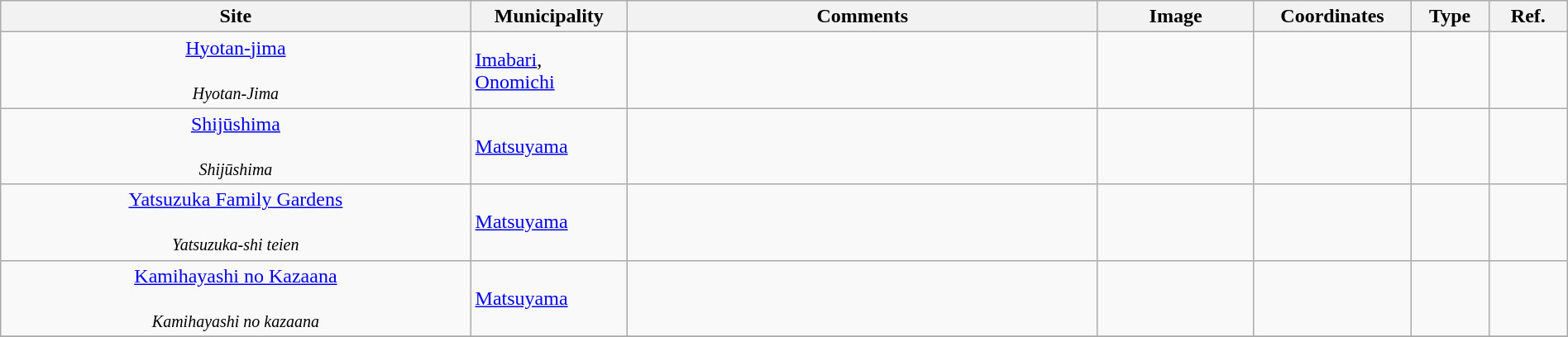<table class="wikitable sortable"  style="width:100%;">
<tr>
<th width="30%" align="left">Site</th>
<th width="10%" align="left">Municipality</th>
<th width="30%" align="left" class="unsortable">Comments</th>
<th width="10%" align="left"  class="unsortable">Image</th>
<th width="10%" align="left" class="unsortable">Coordinates</th>
<th width="5%" align="left">Type</th>
<th width="5%" align="left"  class="unsortable">Ref.</th>
</tr>
<tr>
<td align="center"><a href='#'>Hyotan-jima</a><br><br><small><em>Hyotan-Jima</em></small></td>
<td><a href='#'>Imabari</a>, <a href='#'>Onomichi</a></td>
<td></td>
<td></td>
<td></td>
<td></td>
<td></td>
</tr>
<tr>
<td align="center"><a href='#'>Shijūshima</a><br><br><small><em>Shijūshima</em></small></td>
<td><a href='#'>Matsuyama</a></td>
<td></td>
<td></td>
<td></td>
<td></td>
<td></td>
</tr>
<tr>
<td align="center"><a href='#'>Yatsuzuka Family Gardens</a><br><br><small><em>Yatsuzuka-shi teien</em></small></td>
<td><a href='#'>Matsuyama</a></td>
<td></td>
<td></td>
<td></td>
<td></td>
<td></td>
</tr>
<tr>
<td align="center"><a href='#'>Kamihayashi no Kazaana</a><br><br><small><em>Kamihayashi no kazaana</em></small></td>
<td><a href='#'>Matsuyama</a></td>
<td></td>
<td></td>
<td></td>
<td></td>
<td></td>
</tr>
<tr>
</tr>
</table>
